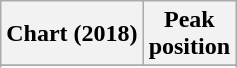<table class="wikitable sortable plainrowheaders" style="text-align:center">
<tr>
<th scope="col">Chart (2018)</th>
<th scope="col">Peak<br>position</th>
</tr>
<tr>
</tr>
<tr>
</tr>
<tr>
</tr>
</table>
